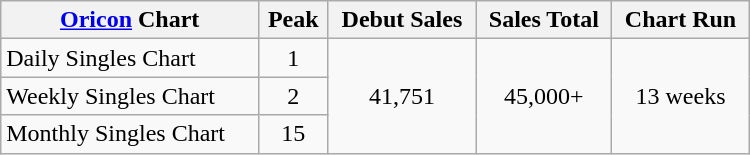<table class="wikitable" style="width:500px;">
<tr>
<th style="text-align:center;"><a href='#'>Oricon</a> Chart</th>
<th style="text-align:center;">Peak</th>
<th style="text-align:center;">Debut Sales</th>
<th style="text-align:center;">Sales Total</th>
<th style="text-align:center;">Chart Run</th>
</tr>
<tr>
<td align="left">Daily Singles Chart</td>
<td style="text-align:center;">1</td>
<td style="text-align:center;" rowspan="3">41,751</td>
<td style="text-align:center;" rowspan="3">45,000+</td>
<td style="text-align:center;" rowspan="3">13 weeks</td>
</tr>
<tr>
<td align="left">Weekly Singles Chart</td>
<td style="text-align:center;">2</td>
</tr>
<tr>
<td align="left">Monthly Singles Chart</td>
<td style="text-align:center;">15</td>
</tr>
</table>
